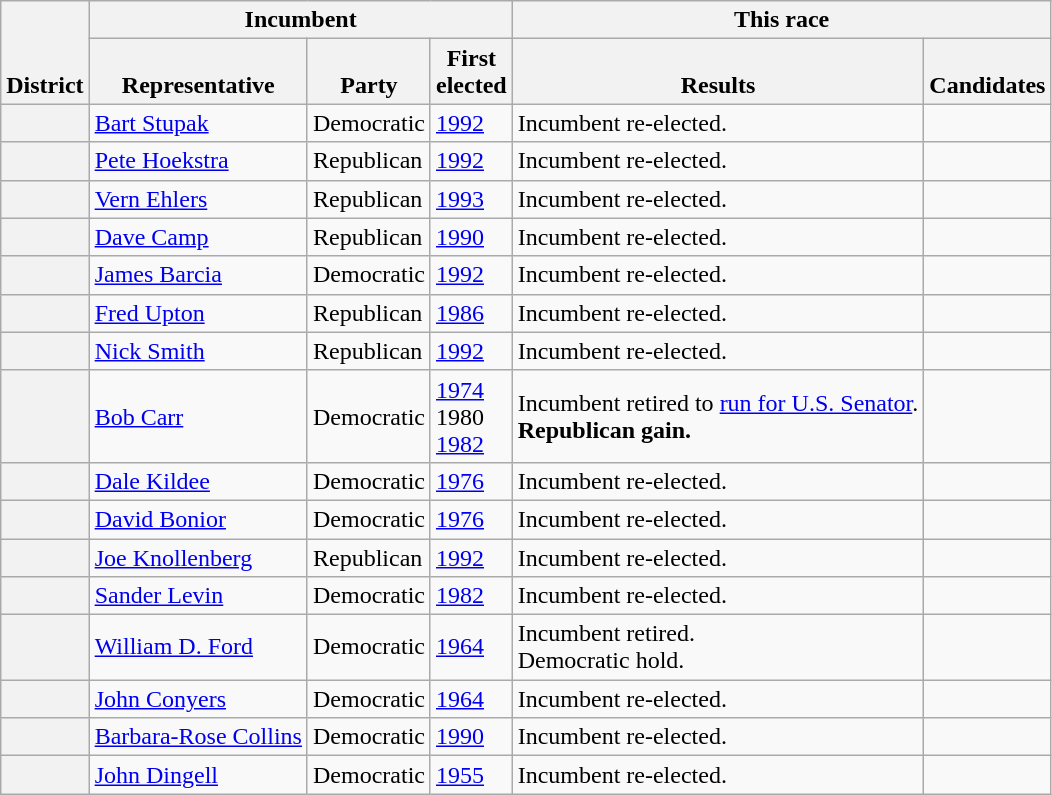<table class=wikitable>
<tr valign=bottom>
<th rowspan=2>District</th>
<th colspan=3>Incumbent</th>
<th colspan=2>This race</th>
</tr>
<tr valign=bottom>
<th>Representative</th>
<th>Party</th>
<th>First<br>elected</th>
<th>Results</th>
<th>Candidates</th>
</tr>
<tr>
<th></th>
<td><a href='#'>Bart Stupak</a></td>
<td>Democratic</td>
<td><a href='#'>1992</a></td>
<td>Incumbent re-elected.</td>
<td nowrap></td>
</tr>
<tr>
<th></th>
<td><a href='#'>Pete Hoekstra</a></td>
<td>Republican</td>
<td><a href='#'>1992</a></td>
<td>Incumbent re-elected.</td>
<td nowrap></td>
</tr>
<tr>
<th></th>
<td><a href='#'>Vern Ehlers</a></td>
<td>Republican</td>
<td><a href='#'>1993</a></td>
<td>Incumbent re-elected.</td>
<td nowrap></td>
</tr>
<tr>
<th></th>
<td><a href='#'>Dave Camp</a></td>
<td>Republican</td>
<td><a href='#'>1990</a></td>
<td>Incumbent re-elected.</td>
<td nowrap></td>
</tr>
<tr>
<th></th>
<td><a href='#'>James Barcia</a></td>
<td>Democratic</td>
<td><a href='#'>1992</a></td>
<td>Incumbent re-elected.</td>
<td nowrap></td>
</tr>
<tr>
<th></th>
<td><a href='#'>Fred Upton</a></td>
<td>Republican</td>
<td><a href='#'>1986</a></td>
<td>Incumbent re-elected.</td>
<td nowrap></td>
</tr>
<tr>
<th></th>
<td><a href='#'>Nick Smith</a></td>
<td>Republican</td>
<td><a href='#'>1992</a></td>
<td>Incumbent re-elected.</td>
<td nowrap></td>
</tr>
<tr>
<th></th>
<td><a href='#'>Bob Carr</a></td>
<td>Democratic</td>
<td><a href='#'>1974</a><br>1980 <br><a href='#'>1982</a></td>
<td>Incumbent retired to <a href='#'>run for U.S. Senator</a>.<br><strong>Republican gain.</strong></td>
<td nowrap></td>
</tr>
<tr>
<th></th>
<td><a href='#'>Dale Kildee</a></td>
<td>Democratic</td>
<td><a href='#'>1976</a></td>
<td>Incumbent re-elected.</td>
<td nowrap></td>
</tr>
<tr>
<th></th>
<td><a href='#'>David Bonior</a></td>
<td>Democratic</td>
<td><a href='#'>1976</a></td>
<td>Incumbent re-elected.</td>
<td nowrap></td>
</tr>
<tr>
<th></th>
<td><a href='#'>Joe Knollenberg</a></td>
<td>Republican</td>
<td><a href='#'>1992</a></td>
<td>Incumbent re-elected.</td>
<td nowrap></td>
</tr>
<tr>
<th></th>
<td><a href='#'>Sander Levin</a></td>
<td>Democratic</td>
<td><a href='#'>1982</a></td>
<td>Incumbent re-elected.</td>
<td nowrap><br></td>
</tr>
<tr>
<th></th>
<td><a href='#'>William D. Ford</a></td>
<td>Democratic</td>
<td><a href='#'>1964</a></td>
<td>Incumbent retired.<br>Democratic hold.</td>
<td nowrap><br></td>
</tr>
<tr>
<th></th>
<td><a href='#'>John Conyers</a></td>
<td>Democratic</td>
<td><a href='#'>1964</a></td>
<td>Incumbent re-elected.</td>
<td nowrap></td>
</tr>
<tr>
<th></th>
<td><a href='#'>Barbara-Rose Collins</a></td>
<td>Democratic</td>
<td><a href='#'>1990</a></td>
<td>Incumbent re-elected.</td>
<td nowrap><br></td>
</tr>
<tr>
<th></th>
<td><a href='#'>John Dingell</a></td>
<td>Democratic</td>
<td><a href='#'>1955 </a></td>
<td>Incumbent re-elected.</td>
<td nowrap></td>
</tr>
</table>
